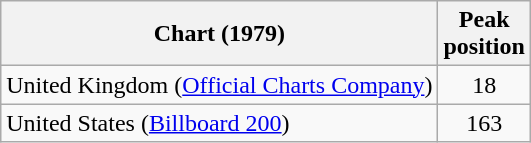<table class="wikitable">
<tr>
<th>Chart (1979)</th>
<th>Peak<br> position</th>
</tr>
<tr>
<td>United Kingdom (<a href='#'>Official Charts Company</a>)</td>
<td align="center">18</td>
</tr>
<tr>
<td>United States (<a href='#'>Billboard 200</a>)</td>
<td align="center">163</td>
</tr>
</table>
